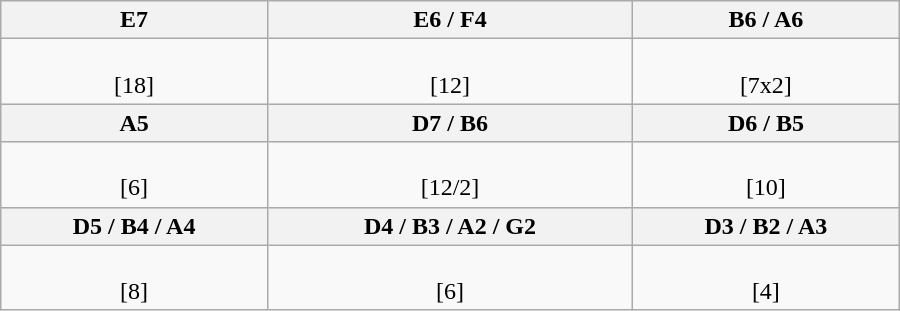<table class=wikitable width=600>
<tr>
<th>E7</th>
<th>E6 / F4</th>
<th>B6 / A6</th>
</tr>
<tr valign=top align=center>
<td><br>[18]</td>
<td><br>[12]</td>
<td><br>[7x2]</td>
</tr>
<tr>
<th>A5</th>
<th>D7 / B6</th>
<th>D6 / B5</th>
</tr>
<tr valign=top align=center>
<td><br>[6]</td>
<td><br>[12/2]</td>
<td><br>[10]</td>
</tr>
<tr>
<th>D5 / B4 / A4</th>
<th>D4 / B3 / A2 / G2</th>
<th>D3 / B2 / A3</th>
</tr>
<tr valign=top align=center>
<td><br>[8]</td>
<td><br>[6]</td>
<td><br>[4]</td>
</tr>
</table>
